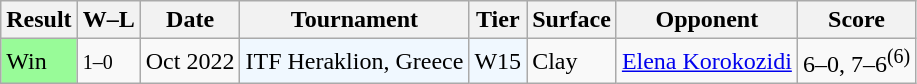<table class="sortable wikitable">
<tr>
<th>Result</th>
<th class="unsortable">W–L</th>
<th>Date</th>
<th>Tournament</th>
<th>Tier</th>
<th>Surface</th>
<th>Opponent</th>
<th class="unsortable">Score</th>
</tr>
<tr>
<td style=background:#98FB98>Win</td>
<td><small>1–0</small></td>
<td>Oct 2022</td>
<td style="background:#f0f8ff;">ITF Heraklion, Greece</td>
<td style="background:#f0f8ff;">W15</td>
<td>Clay</td>
<td> <a href='#'>Elena Korokozidi</a></td>
<td>6–0, 7–6<sup>(6)</sup></td>
</tr>
</table>
